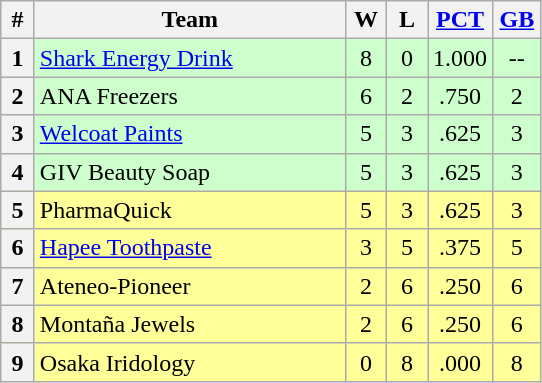<table class="wikitable" style="text-align:center;">
<tr>
<th width=15>#</th>
<th width=200>Team</th>
<th width=20>W</th>
<th width=20>L</th>
<th width=35><a href='#'>PCT</a></th>
<th width=25><a href='#'>GB</a></th>
</tr>
<tr bgcolor="#ccffcc">
<th>1</th>
<td align=left><a href='#'>Shark Energy Drink</a></td>
<td>8</td>
<td>0</td>
<td>1.000</td>
<td>--</td>
</tr>
<tr bgcolor="#ccffcc">
<th>2</th>
<td align=left>ANA Freezers</td>
<td>6</td>
<td>2</td>
<td>.750</td>
<td>2</td>
</tr>
<tr bgcolor="#ccffcc">
<th>3</th>
<td align=left><a href='#'>Welcoat Paints</a></td>
<td>5</td>
<td>3</td>
<td>.625</td>
<td>3</td>
</tr>
<tr bgcolor="#ccffcc">
<th>4</th>
<td align=left>GIV Beauty Soap</td>
<td>5</td>
<td>3</td>
<td>.625</td>
<td>3</td>
</tr>
<tr bgcolor="#FFFF99">
<th>5</th>
<td align=left>PharmaQuick</td>
<td>5</td>
<td>3</td>
<td>.625</td>
<td>3</td>
</tr>
<tr bgcolor="#FFFF99">
<th>6</th>
<td align=left><a href='#'>Hapee Toothpaste</a></td>
<td>3</td>
<td>5</td>
<td>.375</td>
<td>5</td>
</tr>
<tr bgcolor="#FFFF99">
<th>7</th>
<td align=left>Ateneo-Pioneer</td>
<td>2</td>
<td>6</td>
<td>.250</td>
<td>6</td>
</tr>
<tr bgcolor="#FFFF99">
<th>8</th>
<td align=left>Montaña Jewels</td>
<td>2</td>
<td>6</td>
<td>.250</td>
<td>6</td>
</tr>
<tr bgcolor="#FFFF99">
<th>9</th>
<td align=left>Osaka Iridology</td>
<td>0</td>
<td>8</td>
<td>.000</td>
<td>8</td>
</tr>
</table>
